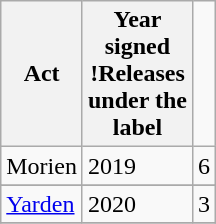<table class="wikitable">
<tr>
<th>Act</th>
<th>Year<br> signed<br>!Releases<br> under the<br> label</th>
</tr>
<tr>
<td>Morien</td>
<td>2019</td>
<td>6</td>
</tr>
<tr>
</tr>
<tr>
<td><a href='#'>Yarden</a></td>
<td>2020</td>
<td>3</td>
</tr>
<tr>
</tr>
</table>
